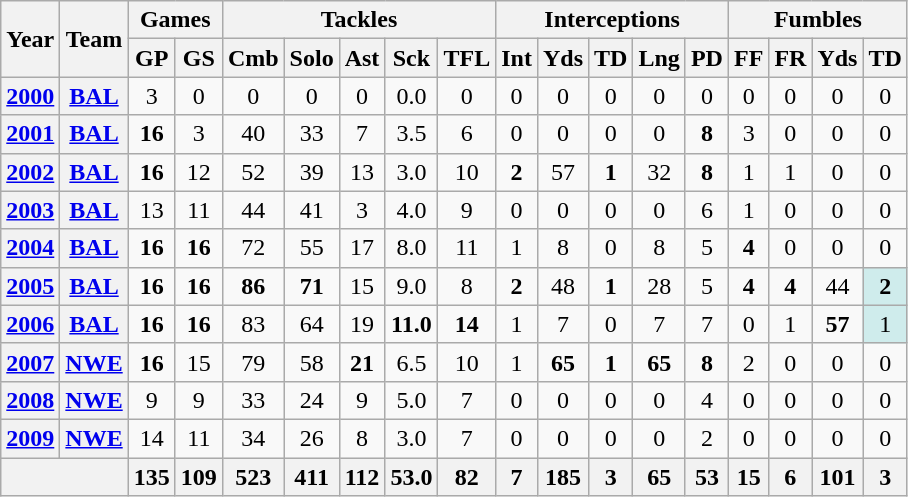<table class="wikitable" style="text-align:center">
<tr>
<th rowspan="2">Year</th>
<th rowspan="2">Team</th>
<th colspan="2">Games</th>
<th colspan="5">Tackles</th>
<th colspan="5">Interceptions</th>
<th colspan="4">Fumbles</th>
</tr>
<tr>
<th>GP</th>
<th>GS</th>
<th>Cmb</th>
<th>Solo</th>
<th>Ast</th>
<th>Sck</th>
<th>TFL</th>
<th>Int</th>
<th>Yds</th>
<th>TD</th>
<th>Lng</th>
<th>PD</th>
<th>FF</th>
<th>FR</th>
<th>Yds</th>
<th>TD</th>
</tr>
<tr>
<th><a href='#'>2000</a></th>
<th><a href='#'>BAL</a></th>
<td>3</td>
<td>0</td>
<td>0</td>
<td>0</td>
<td>0</td>
<td>0.0</td>
<td>0</td>
<td>0</td>
<td>0</td>
<td>0</td>
<td>0</td>
<td>0</td>
<td>0</td>
<td>0</td>
<td>0</td>
<td>0</td>
</tr>
<tr>
<th><a href='#'>2001</a></th>
<th><a href='#'>BAL</a></th>
<td><strong>16</strong></td>
<td>3</td>
<td>40</td>
<td>33</td>
<td>7</td>
<td>3.5</td>
<td>6</td>
<td>0</td>
<td>0</td>
<td>0</td>
<td>0</td>
<td><strong>8</strong></td>
<td>3</td>
<td>0</td>
<td>0</td>
<td>0</td>
</tr>
<tr>
<th><a href='#'>2002</a></th>
<th><a href='#'>BAL</a></th>
<td><strong>16</strong></td>
<td>12</td>
<td>52</td>
<td>39</td>
<td>13</td>
<td>3.0</td>
<td>10</td>
<td><strong>2</strong></td>
<td>57</td>
<td><strong>1</strong></td>
<td>32</td>
<td><strong>8</strong></td>
<td>1</td>
<td>1</td>
<td>0</td>
<td>0</td>
</tr>
<tr>
<th><a href='#'>2003</a></th>
<th><a href='#'>BAL</a></th>
<td>13</td>
<td>11</td>
<td>44</td>
<td>41</td>
<td>3</td>
<td>4.0</td>
<td>9</td>
<td>0</td>
<td>0</td>
<td>0</td>
<td>0</td>
<td>6</td>
<td>1</td>
<td>0</td>
<td>0</td>
<td>0</td>
</tr>
<tr>
<th><a href='#'>2004</a></th>
<th><a href='#'>BAL</a></th>
<td><strong>16</strong></td>
<td><strong>16</strong></td>
<td>72</td>
<td>55</td>
<td>17</td>
<td>8.0</td>
<td>11</td>
<td>1</td>
<td>8</td>
<td>0</td>
<td>8</td>
<td>5</td>
<td><strong>4</strong></td>
<td>0</td>
<td>0</td>
<td>0</td>
</tr>
<tr>
<th><a href='#'>2005</a></th>
<th><a href='#'>BAL</a></th>
<td><strong>16</strong></td>
<td><strong>16</strong></td>
<td><strong>86</strong></td>
<td><strong>71</strong></td>
<td>15</td>
<td>9.0</td>
<td>8</td>
<td><strong>2</strong></td>
<td>48</td>
<td><strong>1</strong></td>
<td>28</td>
<td>5</td>
<td><strong>4</strong></td>
<td><strong>4</strong></td>
<td>44</td>
<td style="background:#cfecec;"><strong>2</strong></td>
</tr>
<tr>
<th><a href='#'>2006</a></th>
<th><a href='#'>BAL</a></th>
<td><strong>16</strong></td>
<td><strong>16</strong></td>
<td>83</td>
<td>64</td>
<td>19</td>
<td><strong>11.0</strong></td>
<td><strong>14</strong></td>
<td>1</td>
<td>7</td>
<td>0</td>
<td>7</td>
<td>7</td>
<td>0</td>
<td>1</td>
<td><strong>57</strong></td>
<td style="background:#cfecec;">1</td>
</tr>
<tr>
<th><a href='#'>2007</a></th>
<th><a href='#'>NWE</a></th>
<td><strong>16</strong></td>
<td>15</td>
<td>79</td>
<td>58</td>
<td><strong>21</strong></td>
<td>6.5</td>
<td>10</td>
<td>1</td>
<td><strong>65</strong></td>
<td><strong>1</strong></td>
<td><strong>65</strong></td>
<td><strong>8</strong></td>
<td>2</td>
<td>0</td>
<td>0</td>
<td>0</td>
</tr>
<tr>
<th><a href='#'>2008</a></th>
<th><a href='#'>NWE</a></th>
<td>9</td>
<td>9</td>
<td>33</td>
<td>24</td>
<td>9</td>
<td>5.0</td>
<td>7</td>
<td>0</td>
<td>0</td>
<td>0</td>
<td>0</td>
<td>4</td>
<td>0</td>
<td>0</td>
<td>0</td>
<td>0</td>
</tr>
<tr>
<th><a href='#'>2009</a></th>
<th><a href='#'>NWE</a></th>
<td>14</td>
<td>11</td>
<td>34</td>
<td>26</td>
<td>8</td>
<td>3.0</td>
<td>7</td>
<td>0</td>
<td>0</td>
<td>0</td>
<td>0</td>
<td>2</td>
<td>0</td>
<td>0</td>
<td>0</td>
<td>0</td>
</tr>
<tr>
<th colspan="2"></th>
<th>135</th>
<th>109</th>
<th>523</th>
<th>411</th>
<th>112</th>
<th>53.0</th>
<th>82</th>
<th>7</th>
<th>185</th>
<th>3</th>
<th>65</th>
<th>53</th>
<th>15</th>
<th>6</th>
<th>101</th>
<th>3</th>
</tr>
</table>
